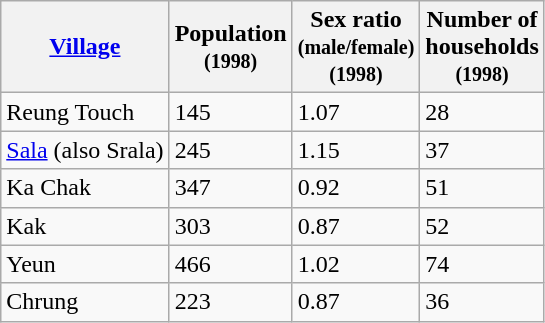<table class="wikitable">
<tr>
<th><a href='#'>Village</a></th>
<th>Population<br><small>(1998)</small></th>
<th>Sex ratio<br><small>(male/female)</small><br><small>(1998)</small></th>
<th>Number of<br>households<br><small>(1998)</small></th>
</tr>
<tr>
<td>Reung Touch</td>
<td>145</td>
<td>1.07</td>
<td>28</td>
</tr>
<tr>
<td><a href='#'>Sala</a> (also Srala)</td>
<td>245</td>
<td>1.15</td>
<td>37</td>
</tr>
<tr>
<td>Ka Chak</td>
<td>347</td>
<td>0.92</td>
<td>51</td>
</tr>
<tr>
<td>Kak</td>
<td>303</td>
<td>0.87</td>
<td>52</td>
</tr>
<tr>
<td>Yeun</td>
<td>466</td>
<td>1.02</td>
<td>74</td>
</tr>
<tr>
<td>Chrung</td>
<td>223</td>
<td>0.87</td>
<td>36</td>
</tr>
</table>
